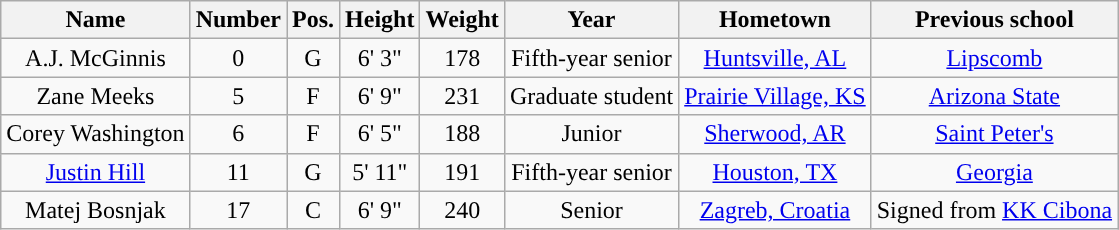<table class="wikitable sortable" border="1" style="text-align:center;">
<tr align=center>
<th>Name</th>
<th>Number</th>
<th>Pos.</th>
<th>Height</th>
<th>Weight</th>
<th>Year</th>
<th>Hometown</th>
<th>Previous school</th>
</tr>
<tr>
<td>A.J. McGinnis</td>
<td>0</td>
<td>G</td>
<td>6' 3"</td>
<td>178</td>
<td>Fifth-year senior</td>
<td><a href='#'>Huntsville, AL</a></td>
<td><a href='#'>Lipscomb</a></td>
</tr>
<tr>
<td>Zane Meeks</td>
<td>5</td>
<td>F</td>
<td>6' 9"</td>
<td>231</td>
<td>Graduate student</td>
<td><a href='#'>Prairie Village, KS</a></td>
<td><a href='#'>Arizona State</a></td>
</tr>
<tr>
<td>Corey Washington</td>
<td>6</td>
<td>F</td>
<td>6' 5"</td>
<td>188</td>
<td>Junior</td>
<td><a href='#'>Sherwood, AR</a></td>
<td><a href='#'>Saint Peter's</a></td>
</tr>
<tr>
<td><a href='#'>Justin Hill</a></td>
<td>11</td>
<td>G</td>
<td>5' 11"</td>
<td>191</td>
<td>Fifth-year senior</td>
<td><a href='#'>Houston, TX</a></td>
<td><a href='#'>Georgia</a></td>
</tr>
<tr>
<td>Matej Bosnjak</td>
<td>17</td>
<td>C</td>
<td>6' 9"</td>
<td>240</td>
<td>Senior</td>
<td><a href='#'>Zagreb, Croatia</a></td>
<td>Signed from <a href='#'>KK Cibona</a></td>
</tr>
</table>
